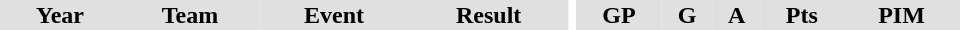<table border="0" cellpadding="1" cellspacing="0" ID="Table3" style="text-align:center; width:40em">
<tr ALIGN="center" bgcolor="#e0e0e0">
<th>Year</th>
<th>Team</th>
<th>Event</th>
<th>Result</th>
<th rowspan="99" bgcolor="#ffffff"></th>
<th>GP</th>
<th>G</th>
<th>A</th>
<th>Pts</th>
<th>PIM</th>
</tr>
</table>
